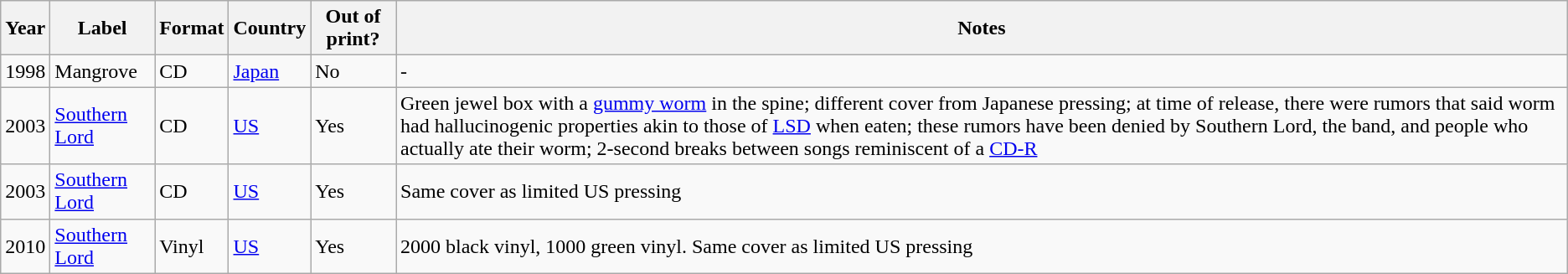<table class="wikitable">
<tr>
<th>Year</th>
<th>Label</th>
<th>Format</th>
<th>Country</th>
<th>Out of print?</th>
<th>Notes</th>
</tr>
<tr>
<td>1998</td>
<td>Mangrove</td>
<td>CD</td>
<td><a href='#'>Japan</a></td>
<td>No</td>
<td>-</td>
</tr>
<tr>
<td>2003</td>
<td><a href='#'>Southern Lord</a></td>
<td>CD</td>
<td><a href='#'>US</a></td>
<td>Yes</td>
<td>Green jewel box with a <a href='#'>gummy worm</a> in the spine; different cover from Japanese pressing; at time of release, there were rumors that said worm had hallucinogenic properties akin to those of <a href='#'>LSD</a> when eaten; these rumors have been denied by Southern Lord, the band, and people who actually ate their worm; 2-second breaks between songs reminiscent of a <a href='#'>CD-R</a></td>
</tr>
<tr>
<td>2003</td>
<td><a href='#'>Southern Lord</a></td>
<td>CD</td>
<td><a href='#'>US</a></td>
<td>Yes</td>
<td>Same cover as limited US pressing</td>
</tr>
<tr>
<td>2010</td>
<td><a href='#'>Southern Lord</a></td>
<td>Vinyl</td>
<td><a href='#'>US</a></td>
<td>Yes</td>
<td>2000 black vinyl, 1000 green vinyl. Same cover as limited US pressing</td>
</tr>
</table>
